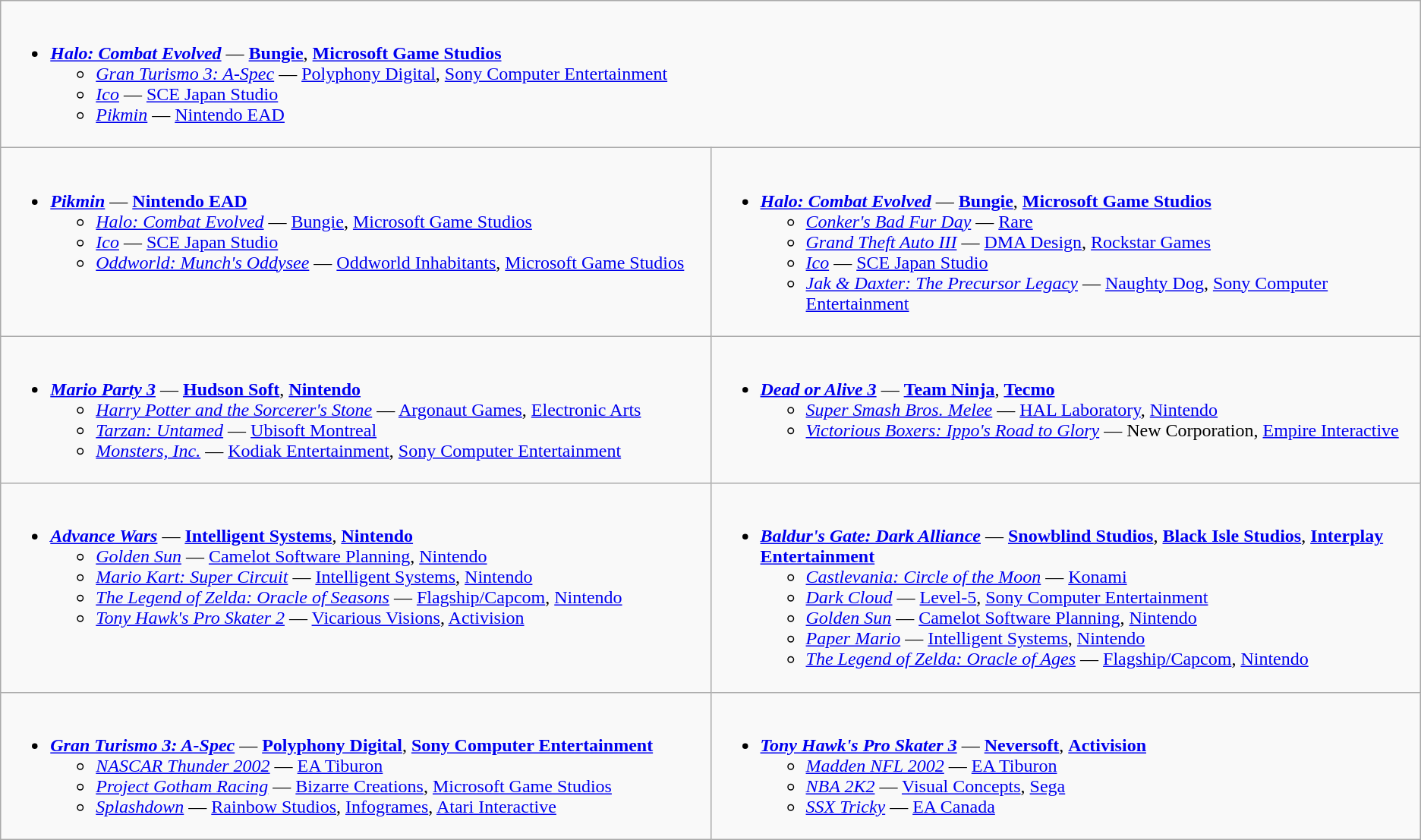<table class="wikitable">
<tr>
<td valign="top" width="50%" colspan="2"><br><ul><li><strong><em><a href='#'>Halo: Combat Evolved</a></em></strong> — <strong><a href='#'>Bungie</a></strong>, <strong><a href='#'>Microsoft Game Studios</a></strong><ul><li><em><a href='#'>Gran Turismo 3: A-Spec</a></em> — <a href='#'>Polyphony Digital</a>, <a href='#'>Sony Computer Entertainment</a></li><li><em><a href='#'>Ico</a></em> — <a href='#'>SCE Japan Studio</a></li><li><em><a href='#'>Pikmin</a></em> — <a href='#'>Nintendo EAD</a></li></ul></li></ul></td>
</tr>
<tr>
<td valign="top" width="50%"><br><ul><li><strong><em><a href='#'>Pikmin</a></em></strong> — <strong><a href='#'>Nintendo EAD</a></strong><ul><li><em><a href='#'>Halo: Combat Evolved</a></em> — <a href='#'>Bungie</a>, <a href='#'>Microsoft Game Studios</a></li><li><em><a href='#'>Ico</a></em> — <a href='#'>SCE Japan Studio</a></li><li><em><a href='#'>Oddworld: Munch's Oddysee</a></em> — <a href='#'>Oddworld Inhabitants</a>, <a href='#'>Microsoft Game Studios</a></li></ul></li></ul></td>
<td valign="top" width="50%"><br><ul><li><strong><em><a href='#'>Halo: Combat Evolved</a></em></strong> — <strong><a href='#'>Bungie</a></strong>, <strong><a href='#'>Microsoft Game Studios</a></strong><ul><li><em><a href='#'>Conker's Bad Fur Day</a></em> — <a href='#'>Rare</a></li><li><em><a href='#'>Grand Theft Auto III</a></em> — <a href='#'>DMA Design</a>, <a href='#'>Rockstar Games</a></li><li><em><a href='#'>Ico</a></em> — <a href='#'>SCE Japan Studio</a></li><li><em><a href='#'>Jak & Daxter: The Precursor Legacy</a></em> — <a href='#'>Naughty Dog</a>, <a href='#'>Sony Computer Entertainment</a></li></ul></li></ul></td>
</tr>
<tr>
<td valign="top" width="50%"><br><ul><li><strong><em><a href='#'>Mario Party 3</a></em></strong> — <strong><a href='#'>Hudson Soft</a></strong>, <strong><a href='#'>Nintendo</a></strong><ul><li><em><a href='#'>Harry Potter and the Sorcerer's Stone</a></em> — <a href='#'>Argonaut Games</a>, <a href='#'>Electronic Arts</a></li><li><em><a href='#'>Tarzan: Untamed</a></em> — <a href='#'>Ubisoft Montreal</a></li><li><em><a href='#'>Monsters, Inc.</a></em> — <a href='#'>Kodiak Entertainment</a>, <a href='#'>Sony Computer Entertainment</a></li></ul></li></ul></td>
<td valign="top" width="50%"><br><ul><li><strong><em><a href='#'>Dead or Alive 3</a></em></strong> — <strong><a href='#'>Team Ninja</a></strong>, <strong><a href='#'>Tecmo</a></strong><ul><li><em><a href='#'>Super Smash Bros. Melee</a></em> — <a href='#'>HAL Laboratory</a>, <a href='#'>Nintendo</a></li><li><em><a href='#'>Victorious Boxers: Ippo's Road to Glory</a></em> — New Corporation, <a href='#'>Empire Interactive</a></li></ul></li></ul></td>
</tr>
<tr>
<td valign="top" width="50%"><br><ul><li><strong><em><a href='#'>Advance Wars</a></em></strong> — <strong><a href='#'>Intelligent Systems</a></strong>, <strong><a href='#'>Nintendo</a></strong><ul><li><em><a href='#'>Golden Sun</a></em> — <a href='#'>Camelot Software Planning</a>, <a href='#'>Nintendo</a></li><li><em><a href='#'>Mario Kart: Super Circuit</a></em> — <a href='#'>Intelligent Systems</a>, <a href='#'>Nintendo</a></li><li><em><a href='#'>The Legend of Zelda: Oracle of Seasons</a></em> — <a href='#'>Flagship/Capcom</a>, <a href='#'>Nintendo</a></li><li><em><a href='#'>Tony Hawk's Pro Skater 2</a></em> — <a href='#'>Vicarious Visions</a>, <a href='#'>Activision</a></li></ul></li></ul></td>
<td valign="top" width="50%"><br><ul><li><strong><em><a href='#'>Baldur's Gate: Dark Alliance</a></em></strong> — <strong><a href='#'>Snowblind Studios</a></strong>, <strong><a href='#'>Black Isle Studios</a></strong>, <strong><a href='#'>Interplay Entertainment</a></strong><ul><li><em><a href='#'>Castlevania: Circle of the Moon</a></em> — <a href='#'>Konami</a></li><li><em><a href='#'>Dark Cloud</a></em> — <a href='#'>Level-5</a>, <a href='#'>Sony Computer Entertainment</a></li><li><em><a href='#'>Golden Sun</a></em> — <a href='#'>Camelot Software Planning</a>, <a href='#'>Nintendo</a></li><li><em><a href='#'>Paper Mario</a></em> — <a href='#'>Intelligent Systems</a>, <a href='#'>Nintendo</a></li><li><em><a href='#'>The Legend of Zelda: Oracle of Ages</a></em> — <a href='#'>Flagship/Capcom</a>, <a href='#'>Nintendo</a></li></ul></li></ul></td>
</tr>
<tr>
<td valign="top" width="50%"><br><ul><li><strong><em><a href='#'>Gran Turismo 3: A-Spec</a></em></strong> — <strong><a href='#'>Polyphony Digital</a></strong>, <strong><a href='#'>Sony Computer Entertainment</a></strong><ul><li><em><a href='#'>NASCAR Thunder 2002</a></em> — <a href='#'>EA Tiburon</a></li><li><em><a href='#'>Project Gotham Racing</a></em> — <a href='#'>Bizarre Creations</a>, <a href='#'>Microsoft Game Studios</a></li><li><em><a href='#'>Splashdown</a></em> — <a href='#'>Rainbow Studios</a>, <a href='#'>Infogrames</a>, <a href='#'>Atari Interactive</a></li></ul></li></ul></td>
<td valign="top" width="50%"><br><ul><li><strong><em><a href='#'>Tony Hawk's Pro Skater 3</a></em></strong> — <strong><a href='#'>Neversoft</a></strong>, <strong><a href='#'>Activision</a></strong><ul><li><em><a href='#'>Madden NFL 2002</a></em> — <a href='#'>EA Tiburon</a></li><li><em><a href='#'>NBA 2K2</a></em> — <a href='#'>Visual Concepts</a>, <a href='#'>Sega</a></li><li><em><a href='#'>SSX Tricky</a></em> — <a href='#'>EA Canada</a></li></ul></li></ul></td>
</tr>
</table>
